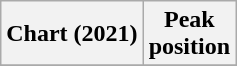<table class="wikitable plainrowheaders" style="text-align:center">
<tr>
<th scope="col">Chart (2021)</th>
<th scope="col">Peak<br>position</th>
</tr>
<tr>
</tr>
</table>
